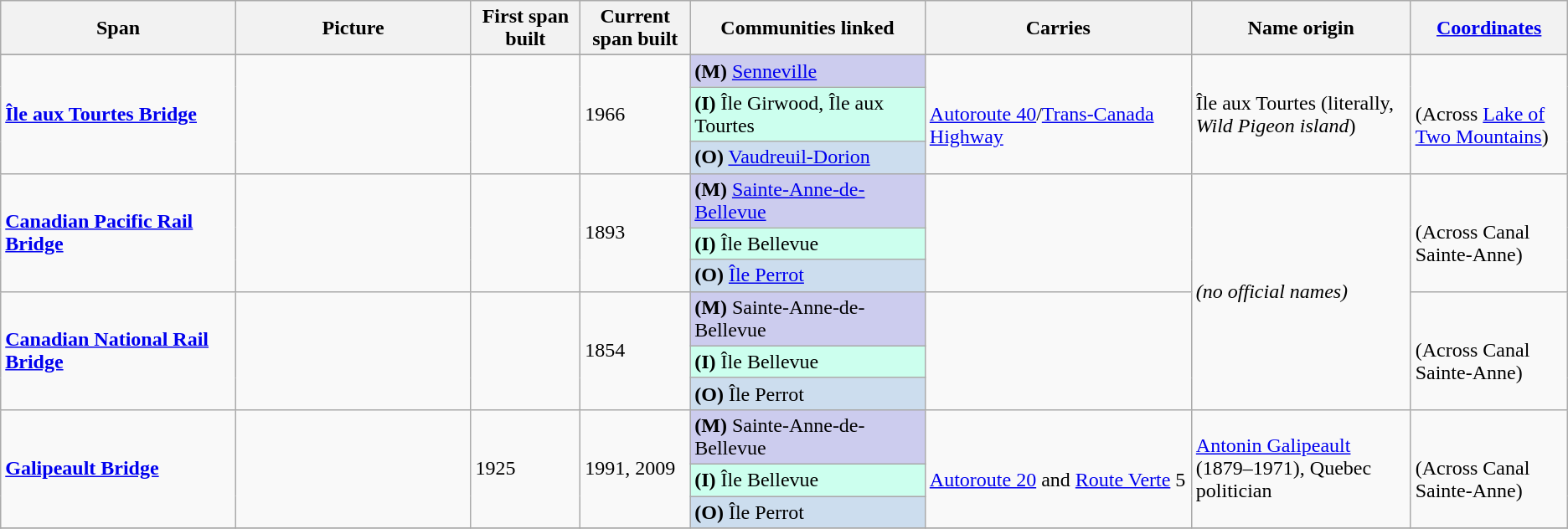<table class=wikitable>
<tr>
<th width="15%">Span</th>
<th width="15%">Picture</th>
<th width="7%">First span built</th>
<th width="7%">Current span built</th>
<th width="15%">Communities linked</th>
<th width="17%">Carries</th>
<th width="14%">Name origin</th>
<th width="10%"><a href='#'>Coordinates</a></th>
</tr>
<tr>
</tr>
<tr>
<td rowspan="3"><strong><a href='#'>Île aux Tourtes Bridge</a></strong></td>
<td rowspan="3"></td>
<td rowspan="3"></td>
<td rowspan="3">1966</td>
<td style="background:#ccccee;"><strong>(M)</strong> <a href='#'>Senneville</a></td>
<td rowspan="3"> <br> <a href='#'>Autoroute 40</a>/<a href='#'>Trans-Canada Highway</a></td>
<td rowspan="3">Île aux Tourtes (literally, <em>Wild Pigeon island</em>)</td>
<td rowspan="3"><br>(Across <a href='#'>Lake of Two Mountains</a>)</td>
</tr>
<tr>
<td style="background:#ccffee;"><strong>(I)</strong> Île Girwood, Île aux Tourtes</td>
</tr>
<tr>
<td style="background:#ccddee;"><strong>(O)</strong> <a href='#'>Vaudreuil-Dorion</a></td>
</tr>
<tr>
<td rowspan="3"><strong><a href='#'>Canadian Pacific Rail Bridge</a></strong></td>
<td rowspan="3"></td>
<td rowspan="3"></td>
<td rowspan="3">1893</td>
<td style="background:#ccccee;"><strong>(M)</strong> <a href='#'>Sainte-Anne-de-Bellevue</a></td>
<td rowspan="3"></td>
<td rowspan="6"><em>(no official names)</em></td>
<td rowspan="3"><br>(Across Canal Sainte-Anne)</td>
</tr>
<tr>
<td style="background:#ccffee;"><strong>(I)</strong> Île Bellevue</td>
</tr>
<tr>
<td style="background:#ccddee;"><strong>(O)</strong> <a href='#'>Île Perrot</a></td>
</tr>
<tr>
<td rowspan="3"><strong><a href='#'>Canadian National Rail Bridge</a></strong></td>
<td rowspan="3"></td>
<td rowspan="3"></td>
<td rowspan="3">1854</td>
<td style="background:#ccccee;"><strong>(M)</strong> Sainte-Anne-de-Bellevue</td>
<td rowspan="3"></td>
<td rowspan="3"><br>(Across Canal Sainte-Anne)</td>
</tr>
<tr>
<td style="background:#ccffee;"><strong>(I)</strong> Île Bellevue</td>
</tr>
<tr>
<td style="background:#ccddee;"><strong>(O)</strong> Île Perrot</td>
</tr>
<tr>
<td rowspan="3"><strong><a href='#'>Galipeault Bridge</a></strong></td>
<td rowspan="3"></td>
<td rowspan="3">1925</td>
<td rowspan="3">1991, 2009</td>
<td style="background:#ccccee;"><strong>(M)</strong> Sainte-Anne-de-Bellevue</td>
<td rowspan="3"><br> <a href='#'>Autoroute 20</a> and <a href='#'>Route Verte</a> 5</td>
<td rowspan="3"><a href='#'>Antonin Galipeault</a> (1879–1971), Quebec politician</td>
<td rowspan="3"><br>(Across Canal Sainte-Anne)</td>
</tr>
<tr>
<td style="background:#ccffee;"><strong>(I)</strong> Île Bellevue</td>
</tr>
<tr>
<td style="background:#ccddee;"><strong>(O)</strong> Île Perrot</td>
</tr>
<tr>
</tr>
</table>
